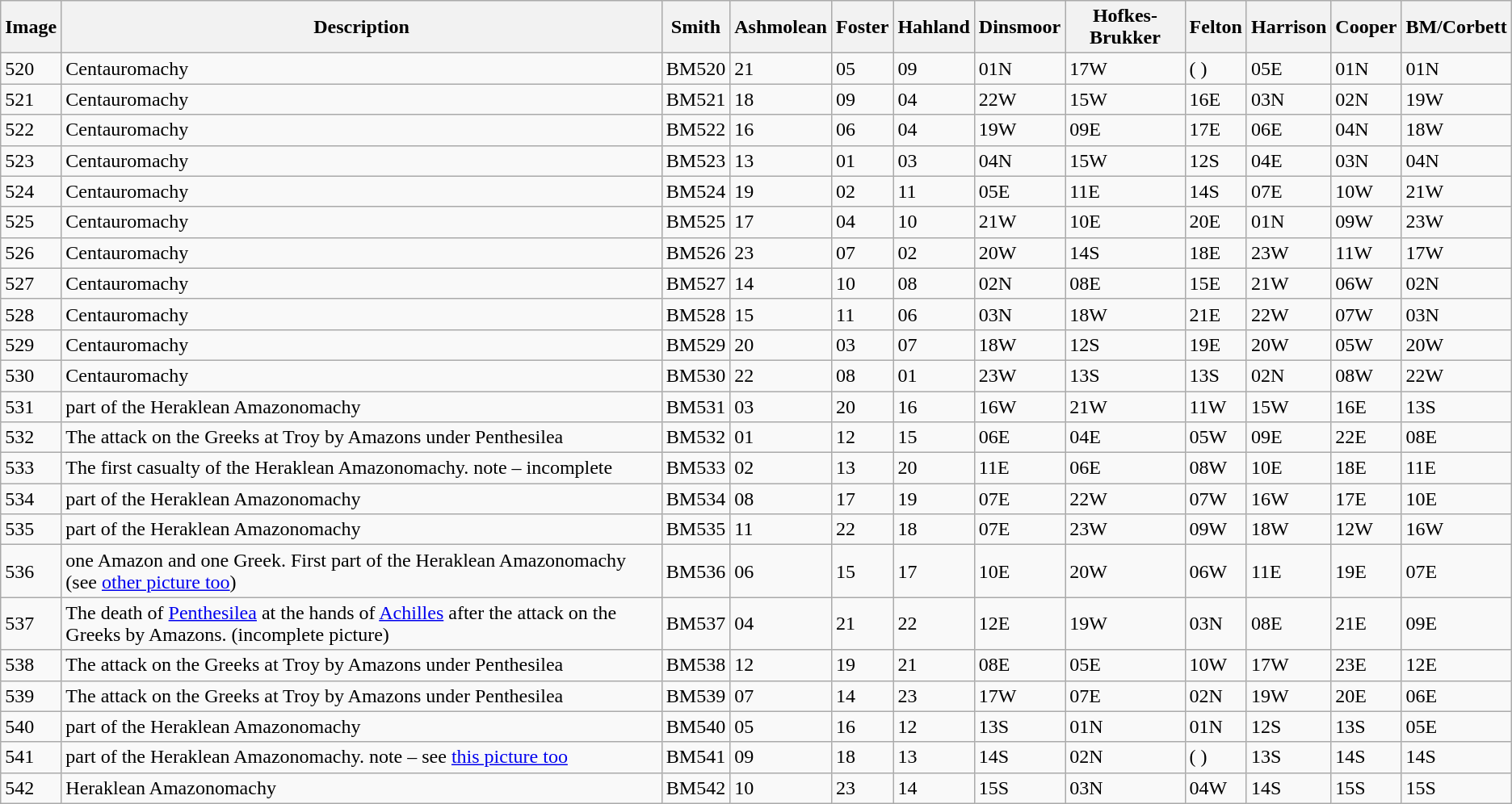<table class="wikitable collapsible collapsed sortable">
<tr>
<th>Image</th>
<th>Description</th>
<th>Smith</th>
<th>Ashmolean</th>
<th>Foster</th>
<th>Hahland</th>
<th>Dinsmoor</th>
<th>Hofkes-Brukker</th>
<th>Felton</th>
<th>Harrison</th>
<th>Cooper</th>
<th>BM/Corbett</th>
</tr>
<tr>
<td><span>520</span></td>
<td>Centauromachy</td>
<td>BM520</td>
<td>21</td>
<td>05</td>
<td>09</td>
<td>01N</td>
<td>17W</td>
<td>( )</td>
<td>05E</td>
<td>01N</td>
<td>01N</td>
</tr>
<tr>
<td><span>521</span></td>
<td>Centauromachy</td>
<td>BM521</td>
<td>18</td>
<td>09</td>
<td>04</td>
<td>22W</td>
<td>15W</td>
<td>16E</td>
<td>03N</td>
<td>02N</td>
<td>19W</td>
</tr>
<tr>
<td><span>522</span></td>
<td>Centauromachy</td>
<td>BM522</td>
<td>16</td>
<td>06</td>
<td>04</td>
<td>19W</td>
<td>09E</td>
<td>17E</td>
<td>06E</td>
<td>04N</td>
<td>18W</td>
</tr>
<tr>
<td><span>523</span></td>
<td>Centauromachy</td>
<td>BM523</td>
<td>13</td>
<td>01</td>
<td>03</td>
<td>04N</td>
<td>15W</td>
<td>12S</td>
<td>04E</td>
<td>03N</td>
<td>04N</td>
</tr>
<tr>
<td><span>524</span></td>
<td>Centauromachy</td>
<td>BM524</td>
<td>19</td>
<td>02</td>
<td>11</td>
<td>05E</td>
<td>11E</td>
<td>14S</td>
<td>07E</td>
<td>10W</td>
<td>21W</td>
</tr>
<tr>
<td><span>525</span></td>
<td>Centauromachy</td>
<td>BM525</td>
<td>17</td>
<td>04</td>
<td>10</td>
<td>21W</td>
<td>10E</td>
<td>20E</td>
<td>01N</td>
<td>09W</td>
<td>23W</td>
</tr>
<tr>
<td><span>526</span></td>
<td>Centauromachy</td>
<td>BM526</td>
<td>23</td>
<td>07</td>
<td>02</td>
<td>20W</td>
<td>14S</td>
<td>18E</td>
<td>23W</td>
<td>11W</td>
<td>17W</td>
</tr>
<tr>
<td><span>527</span></td>
<td>Centauromachy</td>
<td>BM527</td>
<td>14</td>
<td>10</td>
<td>08</td>
<td>02N</td>
<td>08E</td>
<td>15E</td>
<td>21W</td>
<td>06W</td>
<td>02N</td>
</tr>
<tr>
<td><span>528</span></td>
<td>Centauromachy</td>
<td>BM528</td>
<td>15</td>
<td>11</td>
<td>06</td>
<td>03N</td>
<td>18W</td>
<td>21E</td>
<td>22W</td>
<td>07W</td>
<td>03N</td>
</tr>
<tr>
<td><span>529</span></td>
<td>Centauromachy</td>
<td>BM529</td>
<td>20</td>
<td>03</td>
<td>07</td>
<td>18W</td>
<td>12S</td>
<td>19E</td>
<td>20W</td>
<td>05W</td>
<td>20W</td>
</tr>
<tr>
<td><span>530</span></td>
<td>Centauromachy</td>
<td>BM530</td>
<td>22</td>
<td>08</td>
<td>01</td>
<td>23W</td>
<td>13S</td>
<td>13S</td>
<td>02N</td>
<td>08W</td>
<td>22W</td>
</tr>
<tr>
<td><span>531</span></td>
<td>part of the Heraklean Amazonomachy</td>
<td>BM531</td>
<td>03</td>
<td>20</td>
<td>16</td>
<td>16W</td>
<td>21W</td>
<td>11W</td>
<td>15W</td>
<td>16E</td>
<td>13S</td>
</tr>
<tr>
<td><span>532</span></td>
<td>The attack on the Greeks at Troy by Amazons under Penthesilea</td>
<td>BM532</td>
<td>01</td>
<td>12</td>
<td>15</td>
<td>06E</td>
<td>04E</td>
<td>05W</td>
<td>09E</td>
<td>22E</td>
<td>08E</td>
</tr>
<tr>
<td><span>533</span></td>
<td>The first casualty of the Heraklean Amazonomachy. note – incomplete</td>
<td>BM533</td>
<td>02</td>
<td>13</td>
<td>20</td>
<td>11E</td>
<td>06E</td>
<td>08W</td>
<td>10E</td>
<td>18E</td>
<td>11E</td>
</tr>
<tr>
<td><span>534</span></td>
<td>part of the Heraklean Amazonomachy</td>
<td>BM534</td>
<td>08</td>
<td>17</td>
<td>19</td>
<td>07E</td>
<td>22W</td>
<td>07W</td>
<td>16W</td>
<td>17E</td>
<td>10E</td>
</tr>
<tr>
<td><span>535</span></td>
<td>part of the Heraklean Amazonomachy</td>
<td>BM535</td>
<td>11</td>
<td>22</td>
<td>18</td>
<td>07E</td>
<td>23W</td>
<td>09W</td>
<td>18W</td>
<td>12W</td>
<td>16W</td>
</tr>
<tr>
<td><span>536</span></td>
<td>one Amazon and one Greek. First part of the Heraklean Amazonomachy (see <a href='#'>other picture too</a>)</td>
<td>BM536</td>
<td>06</td>
<td>15</td>
<td>17</td>
<td>10E</td>
<td>20W</td>
<td>06W</td>
<td>11E</td>
<td>19E</td>
<td>07E</td>
</tr>
<tr>
<td><span>537</span></td>
<td>The death of <a href='#'>Penthesilea</a> at the hands of <a href='#'>Achilles</a> after the attack on the Greeks by Amazons. (incomplete picture)</td>
<td>BM537</td>
<td>04</td>
<td>21</td>
<td>22</td>
<td>12E</td>
<td>19W</td>
<td>03N</td>
<td>08E</td>
<td>21E</td>
<td>09E</td>
</tr>
<tr>
<td><span>538</span></td>
<td>The attack on the Greeks at Troy by Amazons under Penthesilea</td>
<td>BM538</td>
<td>12</td>
<td>19</td>
<td>21</td>
<td>08E</td>
<td>05E</td>
<td>10W</td>
<td>17W</td>
<td>23E</td>
<td>12E</td>
</tr>
<tr>
<td><span>539</span></td>
<td>The attack on the Greeks at Troy by Amazons under Penthesilea</td>
<td>BM539</td>
<td>07</td>
<td>14</td>
<td>23</td>
<td>17W</td>
<td>07E</td>
<td>02N</td>
<td>19W</td>
<td>20E</td>
<td>06E</td>
</tr>
<tr>
<td><span>540</span></td>
<td>part of the Heraklean Amazonomachy</td>
<td>BM540</td>
<td>05</td>
<td>16</td>
<td>12</td>
<td>13S</td>
<td>01N</td>
<td>01N</td>
<td>12S</td>
<td>13S</td>
<td>05E</td>
</tr>
<tr>
<td><span>541</span></td>
<td>part of the Heraklean Amazonomachy. note – see <a href='#'>this picture too</a></td>
<td>BM541</td>
<td>09</td>
<td>18</td>
<td>13</td>
<td>14S</td>
<td>02N</td>
<td>( )</td>
<td>13S</td>
<td>14S</td>
<td>14S</td>
</tr>
<tr>
<td><span>542</span></td>
<td>Heraklean Amazonomachy</td>
<td>BM542</td>
<td>10</td>
<td>23</td>
<td>14</td>
<td>15S</td>
<td>03N</td>
<td>04W</td>
<td>14S</td>
<td>15S</td>
<td>15S</td>
</tr>
</table>
